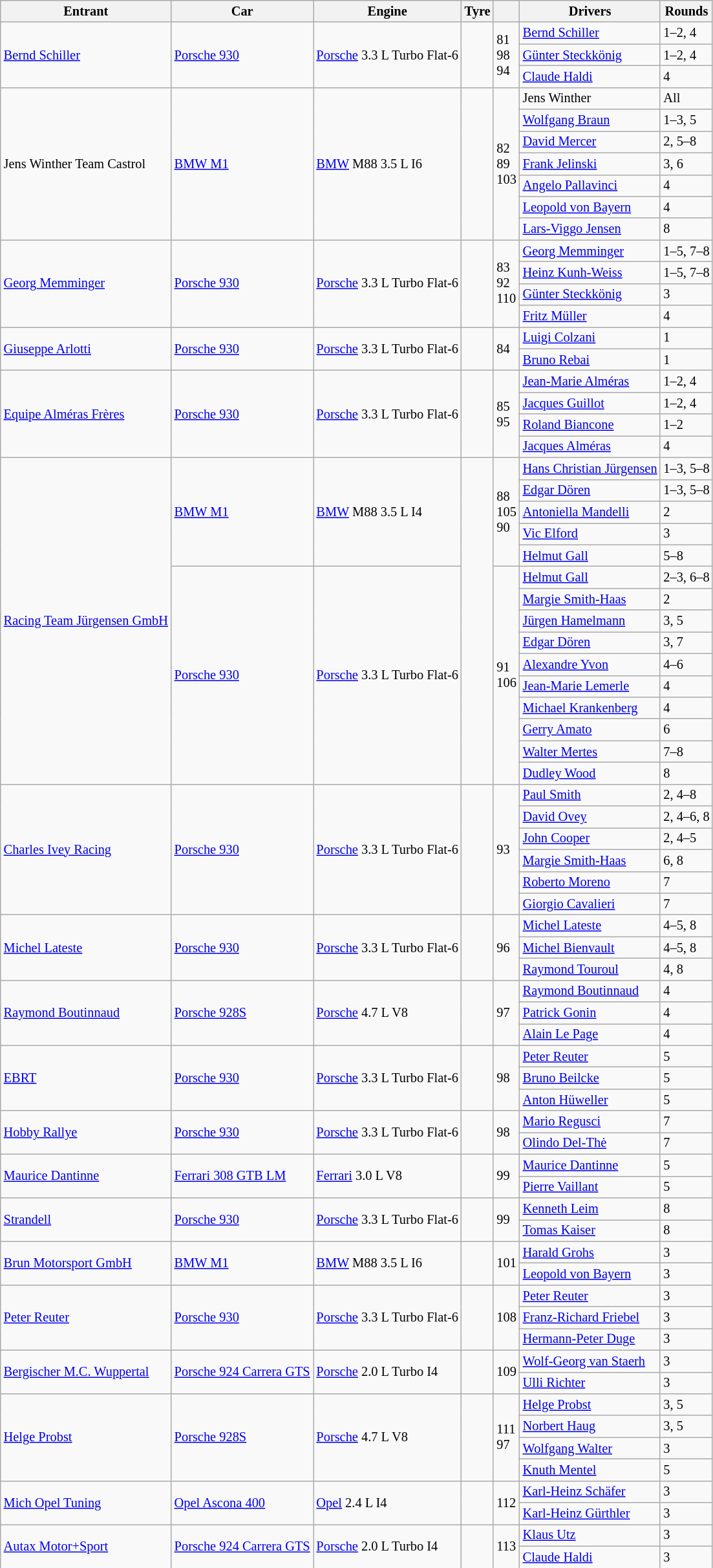<table class="wikitable" style="font-size: 85%">
<tr>
<th>Entrant</th>
<th>Car</th>
<th>Engine</th>
<th>Tyre</th>
<th></th>
<th>Drivers</th>
<th>Rounds</th>
</tr>
<tr>
<td rowspan=3> <a href='#'>Bernd Schiller</a></td>
<td rowspan=3><a href='#'>Porsche 930</a></td>
<td rowspan=3><a href='#'>Porsche</a> 3.3 L Turbo Flat-6</td>
<td rowspan=3></td>
<td rowspan=3>81<br>98<br>94</td>
<td> <a href='#'>Bernd Schiller</a></td>
<td>1–2, 4</td>
</tr>
<tr>
<td> <a href='#'>Günter Steckkönig</a></td>
<td>1–2, 4</td>
</tr>
<tr>
<td> <a href='#'>Claude Haldi</a></td>
<td>4</td>
</tr>
<tr>
<td rowspan=7> Jens Winther Team Castrol</td>
<td rowspan=7><a href='#'>BMW M1</a></td>
<td rowspan=7><a href='#'>BMW</a> M88 3.5 L I6</td>
<td rowspan=7><br></td>
<td rowspan=7>82<br>89<br>103</td>
<td> Jens Winther</td>
<td>All</td>
</tr>
<tr>
<td> <a href='#'>Wolfgang Braun</a></td>
<td>1–3, 5</td>
</tr>
<tr>
<td> <a href='#'>David Mercer</a></td>
<td>2, 5–8</td>
</tr>
<tr>
<td> <a href='#'>Frank Jelinski</a></td>
<td>3, 6</td>
</tr>
<tr>
<td> <a href='#'>Angelo Pallavinci</a></td>
<td>4</td>
</tr>
<tr>
<td> <a href='#'>Leopold von Bayern</a></td>
<td>4</td>
</tr>
<tr>
<td> <a href='#'>Lars-Viggo Jensen</a></td>
<td>8</td>
</tr>
<tr>
<td rowspan=4> <a href='#'>Georg Memminger</a></td>
<td rowspan=4><a href='#'>Porsche 930</a></td>
<td rowspan=4><a href='#'>Porsche</a> 3.3 L Turbo Flat-6</td>
<td rowspan=4></td>
<td rowspan=4>83<br>92<br>110</td>
<td> <a href='#'>Georg Memminger</a></td>
<td>1–5, 7–8</td>
</tr>
<tr>
<td> <a href='#'>Heinz Kunh-Weiss</a></td>
<td>1–5, 7–8</td>
</tr>
<tr>
<td> <a href='#'>Günter Steckkönig</a></td>
<td>3</td>
</tr>
<tr>
<td> <a href='#'>Fritz Müller</a></td>
<td>4</td>
</tr>
<tr>
<td rowspan=2> <a href='#'>Giuseppe Arlotti</a></td>
<td rowspan=2><a href='#'>Porsche 930</a></td>
<td rowspan=2><a href='#'>Porsche</a> 3.3 L Turbo Flat-6</td>
<td rowspan=2></td>
<td rowspan=2>84</td>
<td> <a href='#'>Luigi Colzani</a></td>
<td>1</td>
</tr>
<tr>
<td> <a href='#'>Bruno Rebai</a></td>
<td>1</td>
</tr>
<tr>
<td rowspan=4> <a href='#'>Equipe Alméras Frères</a></td>
<td rowspan=4><a href='#'>Porsche 930</a></td>
<td rowspan=4><a href='#'>Porsche</a> 3.3 L Turbo Flat-6</td>
<td rowspan=4></td>
<td rowspan=4>85<br>95</td>
<td> <a href='#'>Jean-Marie Alméras</a></td>
<td>1–2, 4</td>
</tr>
<tr>
<td> <a href='#'>Jacques Guillot</a></td>
<td>1–2, 4</td>
</tr>
<tr>
<td> <a href='#'>Roland Biancone</a></td>
<td>1–2</td>
</tr>
<tr>
<td> <a href='#'>Jacques Alméras</a></td>
<td>4</td>
</tr>
<tr>
<td rowspan=15> <a href='#'>Racing Team Jürgensen GmbH</a></td>
<td rowspan=5><a href='#'>BMW M1</a></td>
<td rowspan=5><a href='#'>BMW</a> M88 3.5 L I4</td>
<td rowspan=15></td>
<td rowspan=5>88<br>105<br>90</td>
<td> <a href='#'>Hans Christian Jürgensen</a></td>
<td>1–3, 5–8</td>
</tr>
<tr>
<td> <a href='#'>Edgar Dören</a></td>
<td>1–3, 5–8</td>
</tr>
<tr>
<td> <a href='#'>Antoniella Mandelli</a></td>
<td>2</td>
</tr>
<tr>
<td> <a href='#'>Vic Elford</a></td>
<td>3</td>
</tr>
<tr>
<td> <a href='#'>Helmut Gall</a></td>
<td>5–8</td>
</tr>
<tr>
<td rowspan=10><a href='#'>Porsche 930</a></td>
<td rowspan=10><a href='#'>Porsche</a> 3.3 L Turbo Flat-6</td>
<td rowspan=10>91<br>106</td>
<td> <a href='#'>Helmut Gall</a></td>
<td>2–3, 6–8</td>
</tr>
<tr>
<td> <a href='#'>Margie Smith-Haas</a></td>
<td>2</td>
</tr>
<tr>
<td> <a href='#'>Jürgen Hamelmann</a></td>
<td>3, 5</td>
</tr>
<tr>
<td> <a href='#'>Edgar Dören</a></td>
<td>3, 7</td>
</tr>
<tr>
<td> <a href='#'>Alexandre Yvon</a></td>
<td>4–6</td>
</tr>
<tr>
<td> <a href='#'>Jean-Marie Lemerle</a></td>
<td>4</td>
</tr>
<tr>
<td> <a href='#'>Michael Krankenberg</a></td>
<td>4</td>
</tr>
<tr>
<td> <a href='#'>Gerry Amato</a></td>
<td>6</td>
</tr>
<tr>
<td> <a href='#'>Walter Mertes</a></td>
<td>7–8</td>
</tr>
<tr>
<td> <a href='#'>Dudley Wood</a></td>
<td>8</td>
</tr>
<tr>
<td rowspan=6> <a href='#'>Charles Ivey Racing</a></td>
<td rowspan=6><a href='#'>Porsche 930</a></td>
<td rowspan=6><a href='#'>Porsche</a> 3.3 L Turbo Flat-6</td>
<td rowspan=6><br></td>
<td rowspan=6>93</td>
<td> <a href='#'>Paul Smith</a></td>
<td>2, 4–8</td>
</tr>
<tr>
<td> <a href='#'>David Ovey</a></td>
<td>2, 4–6, 8</td>
</tr>
<tr>
<td> <a href='#'>John Cooper</a></td>
<td>2, 4–5</td>
</tr>
<tr>
<td> <a href='#'>Margie Smith-Haas</a></td>
<td>6, 8</td>
</tr>
<tr>
<td> <a href='#'>Roberto Moreno</a></td>
<td>7</td>
</tr>
<tr>
<td> <a href='#'>Giorgio Cavalieri</a></td>
<td>7</td>
</tr>
<tr>
<td rowspan=3> <a href='#'>Michel Lateste</a></td>
<td rowspan=3><a href='#'>Porsche 930</a></td>
<td rowspan=3><a href='#'>Porsche</a> 3.3 L Turbo Flat-6</td>
<td rowspan=3></td>
<td rowspan=3>96</td>
<td> <a href='#'>Michel Lateste</a></td>
<td>4–5, 8</td>
</tr>
<tr>
<td> <a href='#'>Michel Bienvault</a></td>
<td>4–5, 8</td>
</tr>
<tr>
<td> <a href='#'>Raymond Touroul</a></td>
<td>4, 8</td>
</tr>
<tr>
<td rowspan=3> <a href='#'>Raymond Boutinnaud</a></td>
<td rowspan=3><a href='#'>Porsche 928S</a></td>
<td rowspan=3><a href='#'>Porsche</a> 4.7 L V8</td>
<td rowspan=3></td>
<td rowspan=3>97</td>
<td> <a href='#'>Raymond Boutinnaud</a></td>
<td>4</td>
</tr>
<tr>
<td> <a href='#'>Patrick Gonin</a></td>
<td>4</td>
</tr>
<tr>
<td> <a href='#'>Alain Le Page</a></td>
<td>4</td>
</tr>
<tr>
<td rowspan=3> <a href='#'>EBRT</a></td>
<td rowspan=3><a href='#'>Porsche 930</a></td>
<td rowspan=3><a href='#'>Porsche</a> 3.3 L Turbo Flat-6</td>
<td rowspan=3></td>
<td rowspan=3>98</td>
<td> <a href='#'>Peter Reuter</a></td>
<td>5</td>
</tr>
<tr>
<td> <a href='#'>Bruno Beilcke</a></td>
<td>5</td>
</tr>
<tr>
<td> <a href='#'>Anton Hüweller</a></td>
<td>5</td>
</tr>
<tr>
<td rowspan=2> <a href='#'>Hobby Rallye</a></td>
<td rowspan=2><a href='#'>Porsche 930</a></td>
<td rowspan=2><a href='#'>Porsche</a> 3.3 L Turbo Flat-6</td>
<td rowspan=2></td>
<td rowspan=2>98</td>
<td> <a href='#'>Mario Regusci</a></td>
<td>7</td>
</tr>
<tr>
<td> <a href='#'>Olindo Del-Thė</a></td>
<td>7</td>
</tr>
<tr>
<td rowspan=2> <a href='#'>Maurice Dantinne</a></td>
<td rowspan=2><a href='#'>Ferrari 308 GTB LM</a></td>
<td rowspan=2><a href='#'>Ferrari</a> 3.0 L V8</td>
<td rowspan=2></td>
<td rowspan=2>99</td>
<td> <a href='#'>Maurice Dantinne</a></td>
<td>5</td>
</tr>
<tr>
<td> <a href='#'>Pierre Vaillant</a></td>
<td>5</td>
</tr>
<tr>
<td rowspan=2> <a href='#'>Strandell</a></td>
<td rowspan=2><a href='#'>Porsche 930</a></td>
<td rowspan=2><a href='#'>Porsche</a> 3.3 L Turbo Flat-6</td>
<td rowspan=2></td>
<td rowspan=2>99</td>
<td> <a href='#'>Kenneth Leim</a></td>
<td>8</td>
</tr>
<tr>
<td> <a href='#'>Tomas Kaiser</a></td>
<td>8</td>
</tr>
<tr>
<td rowspan=2> <a href='#'>Brun Motorsport GmbH</a></td>
<td rowspan=2><a href='#'>BMW M1</a></td>
<td rowspan=2><a href='#'>BMW</a> M88 3.5 L I6</td>
<td rowspan=2></td>
<td rowspan=2>101</td>
<td> <a href='#'>Harald Grohs</a></td>
<td>3</td>
</tr>
<tr>
<td> <a href='#'>Leopold von Bayern</a></td>
<td>3</td>
</tr>
<tr>
<td rowspan=3> <a href='#'>Peter Reuter</a></td>
<td rowspan=3><a href='#'>Porsche 930</a></td>
<td rowspan=3><a href='#'>Porsche</a> 3.3 L Turbo Flat-6</td>
<td rowspan=3></td>
<td rowspan=3>108</td>
<td> <a href='#'>Peter Reuter</a></td>
<td>3</td>
</tr>
<tr>
<td> <a href='#'>Franz-Richard Friebel</a></td>
<td>3</td>
</tr>
<tr>
<td> <a href='#'>Hermann-Peter Duge</a></td>
<td>3</td>
</tr>
<tr>
<td rowspan=2> <a href='#'>Bergischer M.C. Wuppertal</a></td>
<td rowspan=2><a href='#'>Porsche 924 Carrera GTS</a></td>
<td rowspan=2><a href='#'>Porsche</a> 2.0 L Turbo I4</td>
<td rowspan=2></td>
<td rowspan=2>109</td>
<td> <a href='#'>Wolf-Georg van Staerh</a></td>
<td>3</td>
</tr>
<tr>
<td> <a href='#'>Ulli Richter</a></td>
<td>3</td>
</tr>
<tr>
<td rowspan=4> <a href='#'>Helge Probst</a></td>
<td rowspan=4><a href='#'>Porsche 928S</a></td>
<td rowspan=4><a href='#'>Porsche</a> 4.7 L V8</td>
<td rowspan=4></td>
<td rowspan=4>111<br>97</td>
<td> <a href='#'>Helge Probst</a></td>
<td>3, 5</td>
</tr>
<tr>
<td> <a href='#'>Norbert Haug</a></td>
<td>3, 5</td>
</tr>
<tr>
<td> <a href='#'>Wolfgang Walter</a></td>
<td>3</td>
</tr>
<tr>
<td> <a href='#'>Knuth Mentel</a></td>
<td>5</td>
</tr>
<tr>
<td rowspan=2> <a href='#'>Mich Opel Tuning</a></td>
<td rowspan=2><a href='#'>Opel Ascona 400</a></td>
<td rowspan=2><a href='#'>Opel</a> 2.4 L I4</td>
<td rowspan=2></td>
<td rowspan=2>112</td>
<td> <a href='#'>Karl-Heinz Schäfer</a></td>
<td>3</td>
</tr>
<tr>
<td> <a href='#'>Karl-Heinz Gürthler</a></td>
<td>3</td>
</tr>
<tr>
<td rowspan=2> <a href='#'>Autax Motor+Sport</a></td>
<td rowspan=2><a href='#'>Porsche 924 Carrera GTS</a></td>
<td rowspan=2><a href='#'>Porsche</a> 2.0 L Turbo I4</td>
<td rowspan=2></td>
<td rowspan=2>113</td>
<td> <a href='#'>Klaus Utz</a></td>
<td>3</td>
</tr>
<tr>
<td> <a href='#'>Claude Haldi</a></td>
<td>3</td>
</tr>
<tr>
</tr>
</table>
